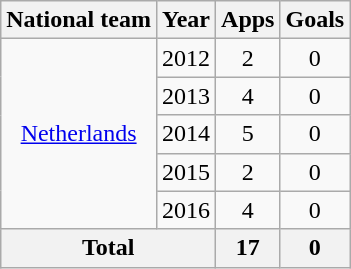<table class="wikitable" style="text-align:center">
<tr>
<th>National team</th>
<th>Year</th>
<th>Apps</th>
<th>Goals</th>
</tr>
<tr>
<td rowspan="5"><a href='#'>Netherlands</a></td>
<td>2012</td>
<td>2</td>
<td>0</td>
</tr>
<tr>
<td>2013</td>
<td>4</td>
<td>0</td>
</tr>
<tr>
<td>2014</td>
<td>5</td>
<td>0</td>
</tr>
<tr>
<td>2015</td>
<td>2</td>
<td>0</td>
</tr>
<tr>
<td>2016</td>
<td>4</td>
<td>0</td>
</tr>
<tr>
<th colspan="2">Total</th>
<th>17</th>
<th>0</th>
</tr>
</table>
